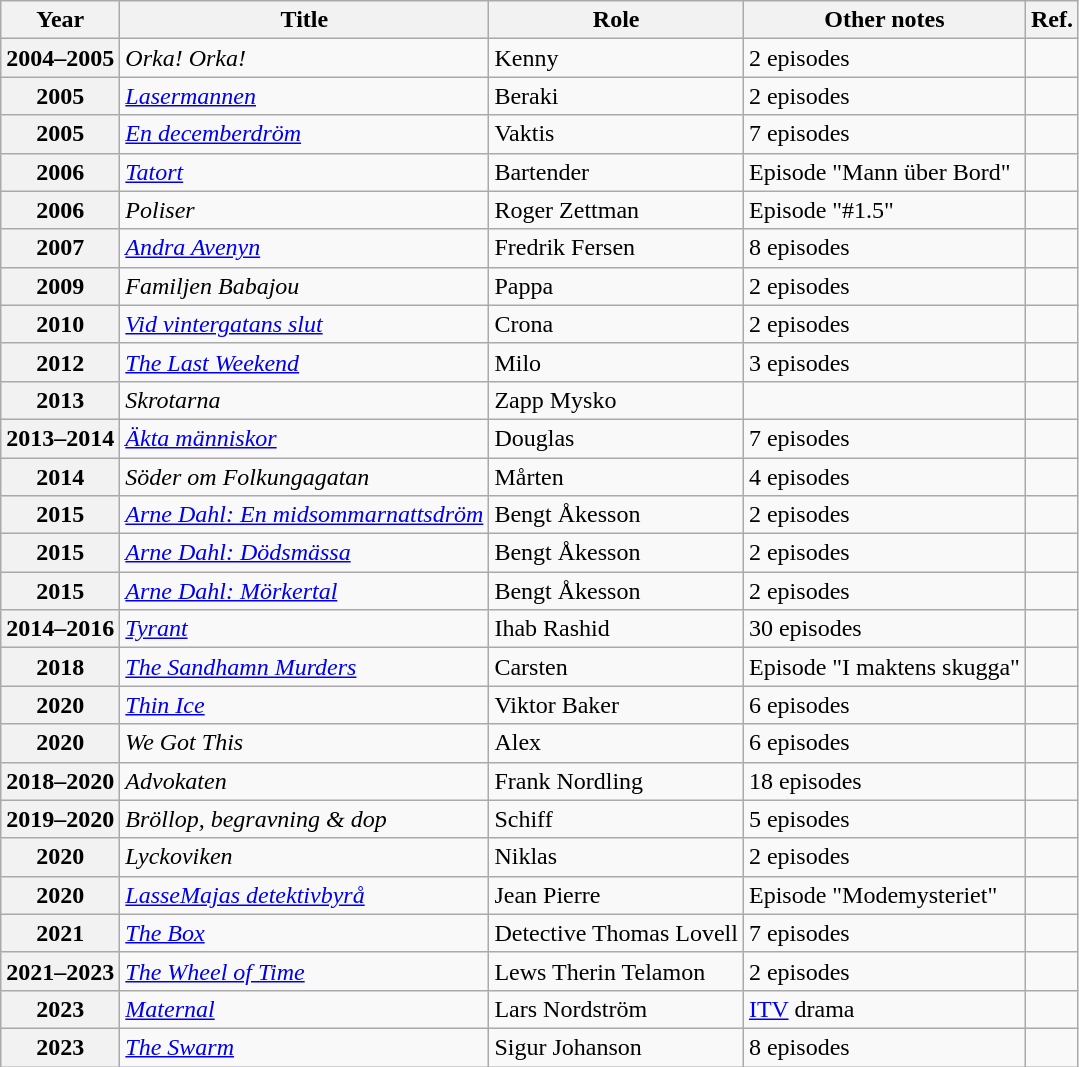<table class="wikitable plainrowheaders sortable">
<tr>
<th scope="col">Year</th>
<th scope="col">Title</th>
<th scope="col">Role</th>
<th scope="col">Other notes</th>
<th>Ref.</th>
</tr>
<tr>
<th scope="row">2004–2005</th>
<td><em>Orka! Orka!</em></td>
<td>Kenny</td>
<td>2 episodes</td>
<td></td>
</tr>
<tr>
<th scope="row">2005</th>
<td><em><a href='#'>Lasermannen</a></em></td>
<td>Beraki</td>
<td>2 episodes</td>
<td></td>
</tr>
<tr>
<th scope="row">2005</th>
<td><em><a href='#'>En decemberdröm</a></em></td>
<td>Vaktis</td>
<td>7 episodes</td>
<td></td>
</tr>
<tr>
<th scope="row">2006</th>
<td><em><a href='#'>Tatort</a></em></td>
<td>Bartender</td>
<td>Episode "Mann über Bord"</td>
<td></td>
</tr>
<tr>
<th scope="row">2006</th>
<td><em>Poliser</em></td>
<td>Roger Zettman</td>
<td>Episode "#1.5"</td>
<td></td>
</tr>
<tr>
<th scope="row">2007</th>
<td><em><a href='#'>Andra Avenyn</a></em></td>
<td>Fredrik Fersen</td>
<td>8 episodes</td>
<td></td>
</tr>
<tr>
<th scope="row">2009</th>
<td><em>Familjen Babajou</em></td>
<td>Pappa</td>
<td>2 episodes</td>
<td></td>
</tr>
<tr>
<th scope="row">2010</th>
<td><em><a href='#'>Vid vintergatans slut</a></em></td>
<td>Crona</td>
<td>2 episodes</td>
<td></td>
</tr>
<tr>
<th scope="row">2012</th>
<td><em><a href='#'>The Last Weekend</a></em></td>
<td>Milo</td>
<td>3 episodes</td>
<td></td>
</tr>
<tr>
<th scope="row">2013</th>
<td><em>Skrotarna</em></td>
<td>Zapp Mysko</td>
<td></td>
<td></td>
</tr>
<tr>
<th scope="row">2013–2014</th>
<td><em><a href='#'>Äkta människor</a></em></td>
<td>Douglas</td>
<td>7 episodes</td>
<td></td>
</tr>
<tr>
<th scope="row">2014</th>
<td><em>Söder om Folkungagatan</em></td>
<td>Mårten</td>
<td>4 episodes</td>
<td></td>
</tr>
<tr>
<th scope="row">2015</th>
<td><em><a href='#'>Arne Dahl: En midsommarnattsdröm</a></em></td>
<td>Bengt Åkesson</td>
<td>2 episodes</td>
<td></td>
</tr>
<tr>
<th scope="row">2015</th>
<td><em><a href='#'>Arne Dahl: Dödsmässa</a></em></td>
<td>Bengt Åkesson</td>
<td>2 episodes</td>
<td></td>
</tr>
<tr>
<th scope="row">2015</th>
<td><em><a href='#'>Arne Dahl: Mörkertal</a></em></td>
<td>Bengt Åkesson</td>
<td>2 episodes</td>
<td></td>
</tr>
<tr>
<th scope="row">2014–2016</th>
<td><em><a href='#'>Tyrant</a></em></td>
<td>Ihab Rashid</td>
<td>30 episodes</td>
<td></td>
</tr>
<tr>
<th scope="row">2018</th>
<td><em><a href='#'>The Sandhamn Murders</a></em></td>
<td>Carsten</td>
<td>Episode "I maktens skugga"</td>
<td></td>
</tr>
<tr>
<th scope="row">2020</th>
<td><em><a href='#'>Thin Ice</a></em></td>
<td>Viktor Baker</td>
<td>6 episodes</td>
<td></td>
</tr>
<tr>
<th scope="row">2020</th>
<td><em>We Got This</em></td>
<td>Alex</td>
<td>6 episodes</td>
<td></td>
</tr>
<tr>
<th scope="row">2018–2020</th>
<td><em>Advokaten</em></td>
<td>Frank Nordling</td>
<td>18 episodes</td>
<td></td>
</tr>
<tr>
<th scope="row">2019–2020</th>
<td><em>Bröllop, begravning & dop</em></td>
<td>Schiff</td>
<td>5 episodes</td>
<td></td>
</tr>
<tr>
<th scope="row">2020</th>
<td><em>Lyckoviken</em></td>
<td>Niklas</td>
<td>2 episodes</td>
<td></td>
</tr>
<tr>
<th scope="row">2020</th>
<td><em><a href='#'>LasseMajas detektivbyrå</a></em></td>
<td>Jean Pierre</td>
<td>Episode "Modemysteriet"</td>
<td></td>
</tr>
<tr>
<th scope="row">2021</th>
<td><em><a href='#'>The Box</a></em></td>
<td>Detective Thomas Lovell</td>
<td>7 episodes</td>
<td></td>
</tr>
<tr>
<th scope="row">2021–2023</th>
<td><em><a href='#'>The Wheel of Time</a></em></td>
<td>Lews Therin Telamon</td>
<td>2 episodes</td>
<td></td>
</tr>
<tr>
<th scope="row">2023</th>
<td><em><a href='#'>Maternal</a></em></td>
<td>Lars Nordström</td>
<td><a href='#'>ITV</a> drama</td>
<td></td>
</tr>
<tr>
<th scope="row">2023</th>
<td><em><a href='#'>The Swarm</a></em></td>
<td>Sigur Johanson</td>
<td>8 episodes</td>
<td></td>
</tr>
</table>
